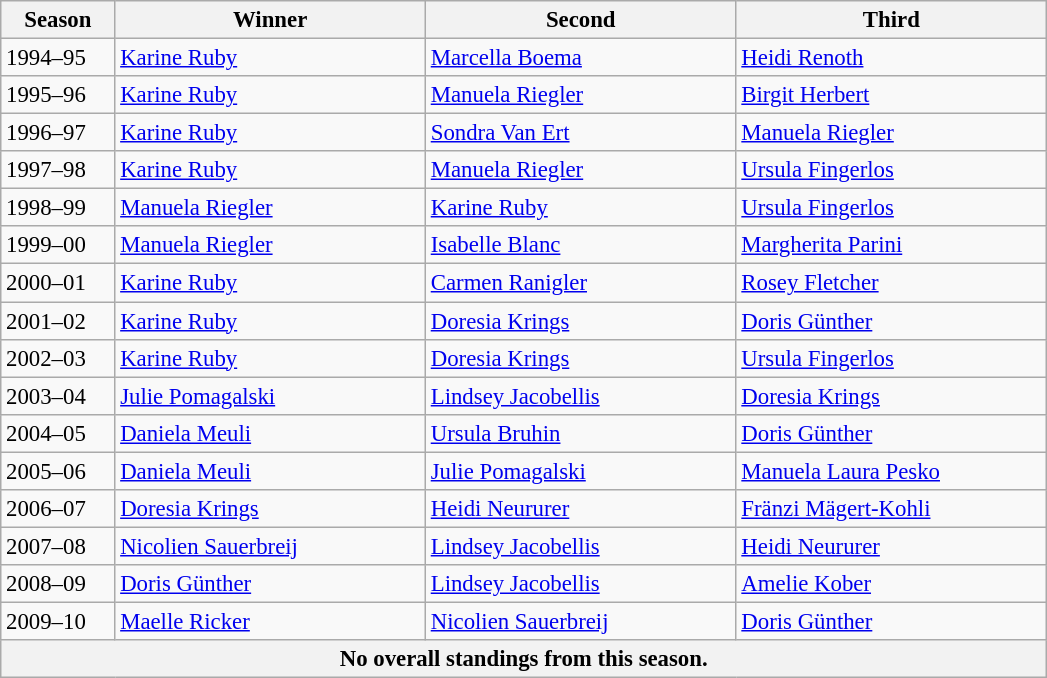<table class="wikitable" style="font-size:95%;">
<tr>
<th width="69">Season</th>
<th width="200">Winner</th>
<th width="200">Second</th>
<th width="200">Third</th>
</tr>
<tr>
<td>1994–95</td>
<td> <a href='#'>Karine Ruby</a></td>
<td> <a href='#'>Marcella Boema</a></td>
<td> <a href='#'>Heidi Renoth</a></td>
</tr>
<tr>
<td>1995–96</td>
<td> <a href='#'>Karine Ruby</a></td>
<td> <a href='#'>Manuela Riegler</a></td>
<td> <a href='#'>Birgit Herbert</a></td>
</tr>
<tr>
<td>1996–97</td>
<td> <a href='#'>Karine Ruby</a></td>
<td> <a href='#'>Sondra Van Ert</a></td>
<td> <a href='#'>Manuela Riegler</a></td>
</tr>
<tr>
<td>1997–98</td>
<td> <a href='#'>Karine Ruby</a></td>
<td> <a href='#'>Manuela Riegler</a></td>
<td> <a href='#'>Ursula Fingerlos</a></td>
</tr>
<tr>
<td>1998–99</td>
<td> <a href='#'>Manuela Riegler</a></td>
<td> <a href='#'>Karine Ruby</a></td>
<td> <a href='#'>Ursula Fingerlos</a></td>
</tr>
<tr>
<td>1999–00</td>
<td> <a href='#'>Manuela Riegler</a></td>
<td> <a href='#'>Isabelle Blanc</a></td>
<td> <a href='#'>Margherita Parini</a></td>
</tr>
<tr>
<td>2000–01</td>
<td> <a href='#'>Karine Ruby</a></td>
<td> <a href='#'>Carmen Ranigler</a></td>
<td> <a href='#'>Rosey Fletcher</a></td>
</tr>
<tr>
<td>2001–02</td>
<td> <a href='#'>Karine Ruby</a></td>
<td> <a href='#'>Doresia Krings</a></td>
<td> <a href='#'>Doris Günther</a></td>
</tr>
<tr>
<td>2002–03</td>
<td> <a href='#'>Karine Ruby</a></td>
<td> <a href='#'>Doresia Krings</a></td>
<td> <a href='#'>Ursula Fingerlos</a></td>
</tr>
<tr>
<td>2003–04</td>
<td> <a href='#'>Julie Pomagalski</a></td>
<td> <a href='#'>Lindsey Jacobellis</a></td>
<td> <a href='#'>Doresia Krings</a></td>
</tr>
<tr>
<td>2004–05</td>
<td> <a href='#'>Daniela Meuli</a></td>
<td> <a href='#'>Ursula Bruhin</a></td>
<td> <a href='#'>Doris Günther</a></td>
</tr>
<tr>
<td>2005–06</td>
<td> <a href='#'>Daniela Meuli</a></td>
<td> <a href='#'>Julie Pomagalski</a></td>
<td> <a href='#'>Manuela Laura Pesko</a></td>
</tr>
<tr>
<td>2006–07</td>
<td> <a href='#'>Doresia Krings</a></td>
<td> <a href='#'>Heidi Neururer</a></td>
<td> <a href='#'>Fränzi Mägert-Kohli</a></td>
</tr>
<tr>
<td>2007–08</td>
<td> <a href='#'>Nicolien Sauerbreij</a></td>
<td> <a href='#'>Lindsey Jacobellis</a></td>
<td> <a href='#'>Heidi Neururer</a></td>
</tr>
<tr>
<td>2008–09</td>
<td> <a href='#'>Doris Günther</a></td>
<td> <a href='#'>Lindsey Jacobellis</a></td>
<td> <a href='#'>Amelie Kober</a></td>
</tr>
<tr>
<td>2009–10</td>
<td> <a href='#'>Maelle Ricker</a></td>
<td> <a href='#'>Nicolien Sauerbreij</a></td>
<td> <a href='#'>Doris Günther</a></td>
</tr>
<tr>
<th colspan=4>No overall standings from this season.</th>
</tr>
</table>
